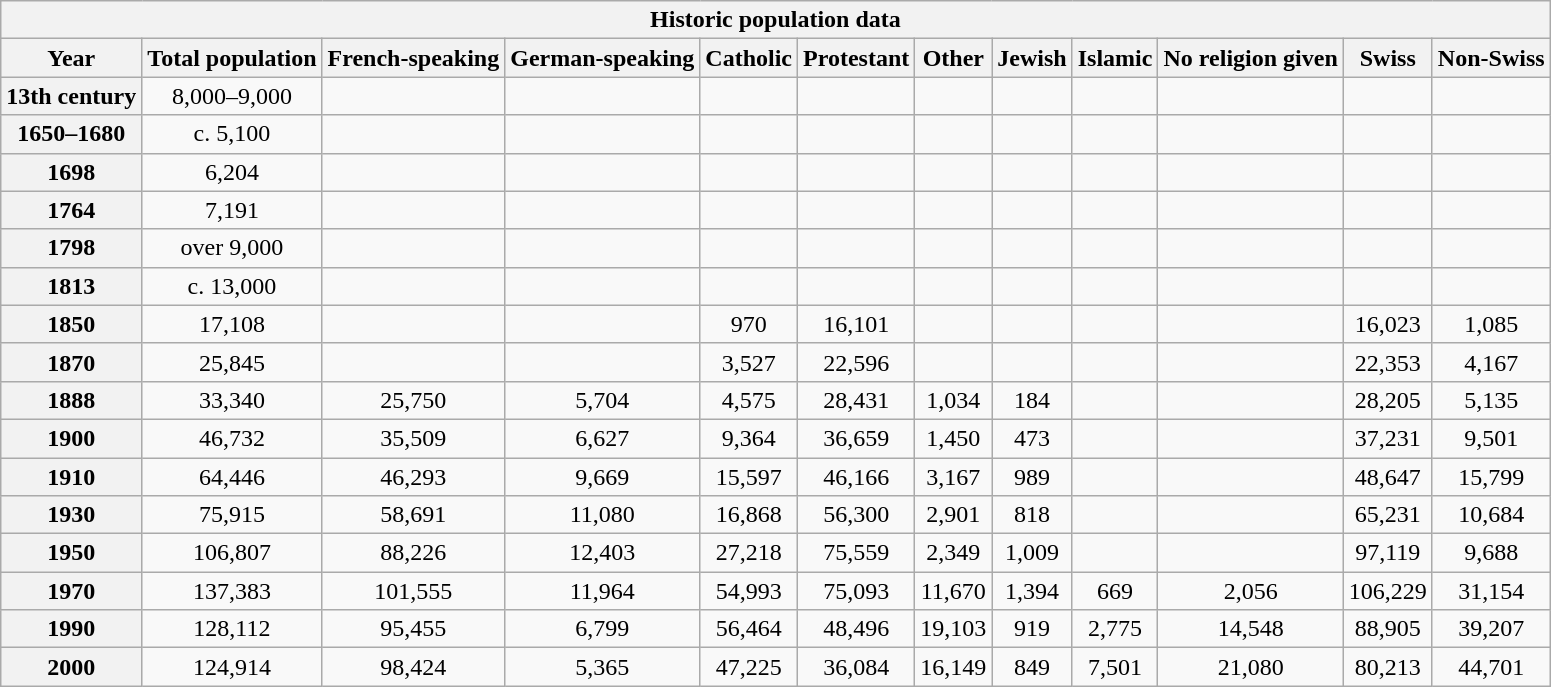<table class="wikitable collapsible collapsed">
<tr>
<th colspan="12">Historic population data</th>
</tr>
<tr>
<th>Year</th>
<th>Total population</th>
<th>French-speaking</th>
<th>German-speaking</th>
<th>Catholic</th>
<th>Protestant</th>
<th>Other</th>
<th>Jewish</th>
<th>Islamic</th>
<th>No religion given</th>
<th>Swiss</th>
<th>Non-Swiss</th>
</tr>
<tr>
<th scope="row">13th century</th>
<td style="text-align:center;">8,000–9,000</td>
<td style="text-align:center;"></td>
<td style="text-align:center;"></td>
<td style="text-align:center;"></td>
<td style="text-align:center;"></td>
<td style="text-align:center;"></td>
<td style="text-align:center;"></td>
<td style="text-align:center;"></td>
<td style="text-align:center;"></td>
<td style="text-align:center;"></td>
<td style="text-align:center;"></td>
</tr>
<tr>
<th scope="row">1650–1680</th>
<td style="text-align:center;">c. 5,100</td>
<td style="text-align:center;"></td>
<td style="text-align:center;"></td>
<td style="text-align:center;"></td>
<td style="text-align:center;"></td>
<td style="text-align:center;"></td>
<td style="text-align:center;"></td>
<td style="text-align:center;"></td>
<td style="text-align:center;"></td>
<td style="text-align:center;"></td>
<td style="text-align:center;"></td>
</tr>
<tr>
<th scope="row">1698</th>
<td style="text-align:center;">6,204</td>
<td style="text-align:center;"></td>
<td style="text-align:center;"></td>
<td style="text-align:center;"></td>
<td style="text-align:center;"></td>
<td style="text-align:center;"></td>
<td style="text-align:center;"></td>
<td style="text-align:center;"></td>
<td style="text-align:center;"></td>
<td style="text-align:center;"></td>
<td style="text-align:center;"></td>
</tr>
<tr>
<th scope="row">1764</th>
<td style="text-align:center;">7,191</td>
<td style="text-align:center;"></td>
<td style="text-align:center;"></td>
<td style="text-align:center;"></td>
<td style="text-align:center;"></td>
<td style="text-align:center;"></td>
<td style="text-align:center;"></td>
<td style="text-align:center;"></td>
<td style="text-align:center;"></td>
<td style="text-align:center;"></td>
<td style="text-align:center;"></td>
</tr>
<tr>
<th scope="row">1798</th>
<td style="text-align:center;">over 9,000</td>
<td style="text-align:center;"></td>
<td style="text-align:center;"></td>
<td style="text-align:center;"></td>
<td style="text-align:center;"></td>
<td style="text-align:center;"></td>
<td style="text-align:center;"></td>
<td style="text-align:center;"></td>
<td style="text-align:center;"></td>
<td style="text-align:center;"></td>
<td style="text-align:center;"></td>
</tr>
<tr>
<th scope="row">1813</th>
<td style="text-align:center;">c. 13,000</td>
<td style="text-align:center;"></td>
<td style="text-align:center;"></td>
<td style="text-align:center;"></td>
<td style="text-align:center;"></td>
<td style="text-align:center;"></td>
<td style="text-align:center;"></td>
<td style="text-align:center;"></td>
<td style="text-align:center;"></td>
<td style="text-align:center;"></td>
<td style="text-align:center;"></td>
</tr>
<tr>
<th scope="row">1850</th>
<td style="text-align:center;">17,108</td>
<td style="text-align:center;"></td>
<td style="text-align:center;"></td>
<td style="text-align:center;">970</td>
<td style="text-align:center;">16,101</td>
<td style="text-align:center;"></td>
<td style="text-align:center;"></td>
<td style="text-align:center;"></td>
<td style="text-align:center;"></td>
<td style="text-align:center;">16,023</td>
<td style="text-align:center;">1,085</td>
</tr>
<tr>
<th scope="row">1870</th>
<td style="text-align:center;">25,845</td>
<td style="text-align:center;"></td>
<td style="text-align:center;"></td>
<td style="text-align:center;">3,527</td>
<td style="text-align:center;">22,596</td>
<td style="text-align:center;"></td>
<td style="text-align:center;"></td>
<td style="text-align:center;"></td>
<td style="text-align:center;"></td>
<td style="text-align:center;">22,353</td>
<td style="text-align:center;">4,167</td>
</tr>
<tr>
<th scope="row">1888</th>
<td style="text-align:center;">33,340</td>
<td style="text-align:center;">25,750</td>
<td style="text-align:center;">5,704</td>
<td style="text-align:center;">4,575</td>
<td style="text-align:center;">28,431</td>
<td style="text-align:center;">1,034</td>
<td style="text-align:center;">184</td>
<td style="text-align:center;"></td>
<td style="text-align:center;"></td>
<td style="text-align:center;">28,205</td>
<td style="text-align:center;">5,135</td>
</tr>
<tr>
<th scope="row">1900</th>
<td style="text-align:center;">46,732</td>
<td style="text-align:center;">35,509</td>
<td style="text-align:center;">6,627</td>
<td style="text-align:center;">9,364</td>
<td style="text-align:center;">36,659</td>
<td style="text-align:center;">1,450</td>
<td style="text-align:center;">473</td>
<td style="text-align:center;"></td>
<td style="text-align:center;"></td>
<td style="text-align:center;">37,231</td>
<td style="text-align:center;">9,501</td>
</tr>
<tr>
<th scope="row">1910</th>
<td style="text-align:center;">64,446</td>
<td style="text-align:center;">46,293</td>
<td style="text-align:center;">9,669</td>
<td style="text-align:center;">15,597</td>
<td style="text-align:center;">46,166</td>
<td style="text-align:center;">3,167</td>
<td style="text-align:center;">989</td>
<td style="text-align:center;"></td>
<td style="text-align:center;"></td>
<td style="text-align:center;">48,647</td>
<td style="text-align:center;">15,799</td>
</tr>
<tr>
<th scope="row">1930</th>
<td style="text-align:center;">75,915</td>
<td style="text-align:center;">58,691</td>
<td style="text-align:center;">11,080</td>
<td style="text-align:center;">16,868</td>
<td style="text-align:center;">56,300</td>
<td style="text-align:center;">2,901</td>
<td style="text-align:center;">818</td>
<td style="text-align:center;"></td>
<td style="text-align:center;"></td>
<td style="text-align:center;">65,231</td>
<td style="text-align:center;">10,684</td>
</tr>
<tr>
<th scope="row">1950</th>
<td style="text-align:center;">106,807</td>
<td style="text-align:center;">88,226</td>
<td style="text-align:center;">12,403</td>
<td style="text-align:center;">27,218</td>
<td style="text-align:center;">75,559</td>
<td style="text-align:center;">2,349</td>
<td style="text-align:center;">1,009</td>
<td style="text-align:center;"></td>
<td style="text-align:center;"></td>
<td style="text-align:center;">97,119</td>
<td style="text-align:center;">9,688</td>
</tr>
<tr>
<th scope="row">1970</th>
<td style="text-align:center;">137,383</td>
<td style="text-align:center;">101,555</td>
<td style="text-align:center;">11,964</td>
<td style="text-align:center;">54,993</td>
<td style="text-align:center;">75,093</td>
<td style="text-align:center;">11,670</td>
<td style="text-align:center;">1,394</td>
<td style="text-align:center;">669</td>
<td style="text-align:center;">2,056</td>
<td style="text-align:center;">106,229</td>
<td style="text-align:center;">31,154</td>
</tr>
<tr>
<th scope="row">1990</th>
<td style="text-align:center;">128,112</td>
<td style="text-align:center;">95,455</td>
<td style="text-align:center;">6,799</td>
<td style="text-align:center;">56,464</td>
<td style="text-align:center;">48,496</td>
<td style="text-align:center;">19,103</td>
<td style="text-align:center;">919</td>
<td style="text-align:center;">2,775</td>
<td style="text-align:center;">14,548</td>
<td style="text-align:center;">88,905</td>
<td style="text-align:center;">39,207</td>
</tr>
<tr>
<th scope="row">2000</th>
<td style="text-align:center;">124,914</td>
<td style="text-align:center;">98,424</td>
<td style="text-align:center;">5,365</td>
<td style="text-align:center;">47,225</td>
<td style="text-align:center;">36,084</td>
<td style="text-align:center;">16,149</td>
<td style="text-align:center;">849</td>
<td style="text-align:center;">7,501</td>
<td style="text-align:center;">21,080</td>
<td style="text-align:center;">80,213</td>
<td style="text-align:center;">44,701</td>
</tr>
</table>
